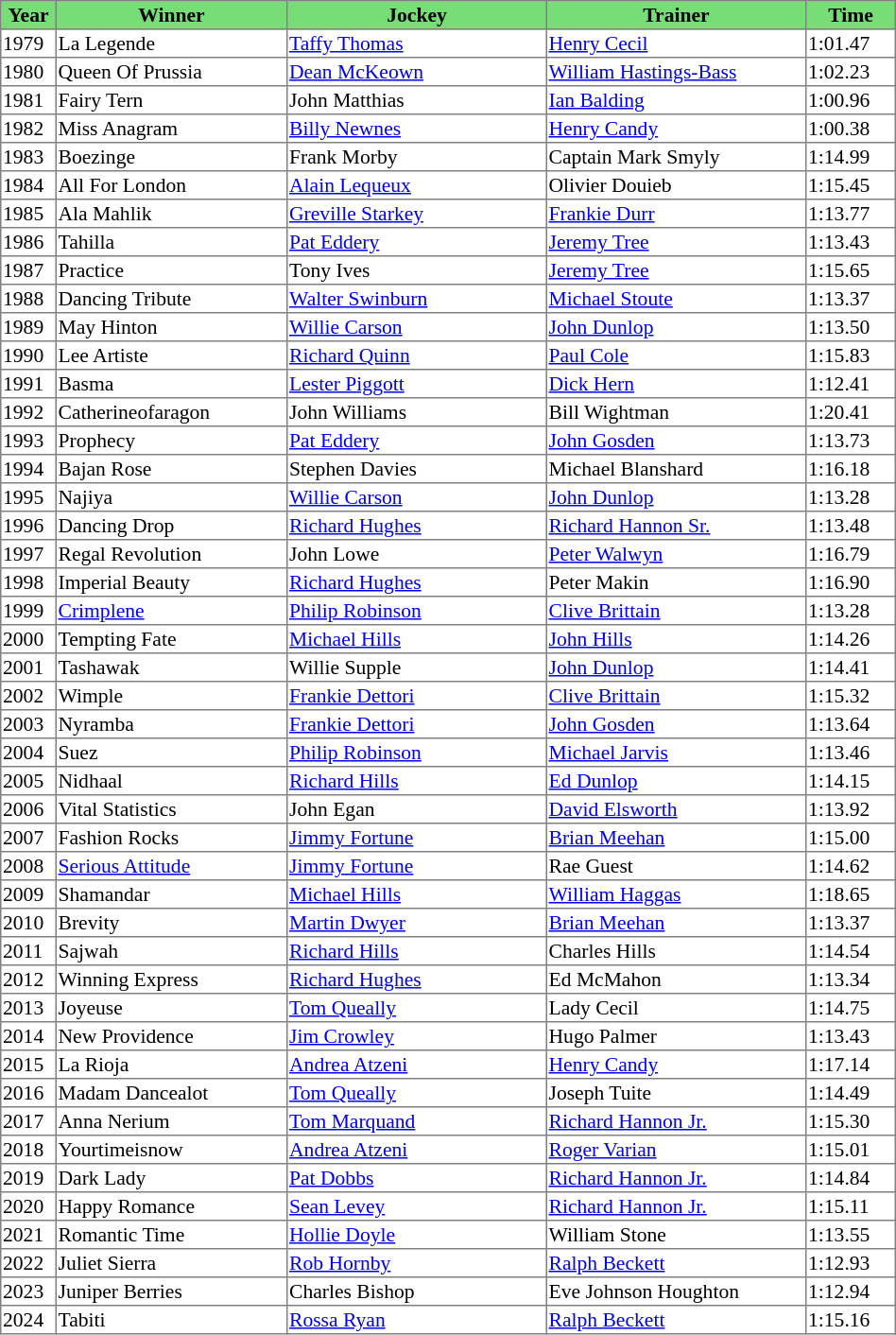<table class = "sortable" | border="1" style="border-collapse: collapse; font-size:90%">
<tr bgcolor="#77dd77" align="center">
<th style="width:36px"><strong>Year</strong></th>
<th style="width:160px"><strong>Winner</strong></th>
<th style="width:180px"><strong>Jockey</strong></th>
<th style="width:180px"><strong>Trainer</strong></th>
<th style="width:60px"><strong>Time</strong></th>
</tr>
<tr>
<td>1979</td>
<td>La Legende</td>
<td><a href='#'>Taffy Thomas</a></td>
<td><a href='#'>Henry Cecil</a></td>
<td>1:01.47</td>
</tr>
<tr>
<td>1980</td>
<td>Queen Of Prussia</td>
<td><a href='#'>Dean McKeown</a></td>
<td><a href='#'>William Hastings-Bass</a></td>
<td>1:02.23</td>
</tr>
<tr>
<td>1981</td>
<td>Fairy Tern</td>
<td>John Matthias</td>
<td><a href='#'>Ian Balding</a></td>
<td>1:00.96</td>
</tr>
<tr>
<td>1982</td>
<td>Miss Anagram</td>
<td><a href='#'>Billy Newnes</a></td>
<td><a href='#'>Henry Candy</a></td>
<td>1:00.38</td>
</tr>
<tr>
<td>1983</td>
<td>Boezinge</td>
<td>Frank Morby</td>
<td>Captain Mark Smyly</td>
<td>1:14.99</td>
</tr>
<tr>
<td>1984</td>
<td>All For London</td>
<td><a href='#'>Alain Lequeux</a></td>
<td>Olivier Douieb</td>
<td>1:15.45</td>
</tr>
<tr>
<td>1985</td>
<td>Ala Mahlik</td>
<td><a href='#'>Greville Starkey</a></td>
<td><a href='#'>Frankie Durr</a></td>
<td>1:13.77</td>
</tr>
<tr>
<td>1986</td>
<td>Tahilla</td>
<td><a href='#'>Pat Eddery</a></td>
<td><a href='#'>Jeremy Tree</a></td>
<td>1:13.43</td>
</tr>
<tr>
<td>1987</td>
<td>Practice</td>
<td>Tony Ives</td>
<td><a href='#'>Jeremy Tree</a></td>
<td>1:15.65</td>
</tr>
<tr>
<td>1988</td>
<td>Dancing Tribute</td>
<td><a href='#'>Walter Swinburn</a></td>
<td><a href='#'>Michael Stoute</a></td>
<td>1:13.37</td>
</tr>
<tr>
<td>1989</td>
<td>May Hinton</td>
<td><a href='#'>Willie Carson</a></td>
<td><a href='#'>John Dunlop</a></td>
<td>1:13.50</td>
</tr>
<tr>
<td>1990</td>
<td>Lee Artiste</td>
<td><a href='#'>Richard Quinn</a></td>
<td><a href='#'>Paul Cole</a></td>
<td>1:15.83</td>
</tr>
<tr>
<td>1991</td>
<td>Basma</td>
<td><a href='#'>Lester Piggott</a></td>
<td><a href='#'>Dick Hern</a></td>
<td>1:12.41</td>
</tr>
<tr>
<td>1992</td>
<td>Catherineofaragon</td>
<td>John Williams</td>
<td>Bill Wightman</td>
<td>1:20.41</td>
</tr>
<tr>
<td>1993</td>
<td>Prophecy</td>
<td><a href='#'>Pat Eddery</a></td>
<td><a href='#'>John Gosden</a></td>
<td>1:13.73</td>
</tr>
<tr>
<td>1994</td>
<td>Bajan Rose</td>
<td>Stephen Davies</td>
<td>Michael Blanshard</td>
<td>1:16.18</td>
</tr>
<tr>
<td>1995</td>
<td>Najiya</td>
<td><a href='#'>Willie Carson</a></td>
<td><a href='#'>John Dunlop</a></td>
<td>1:13.28</td>
</tr>
<tr>
<td>1996</td>
<td>Dancing Drop</td>
<td><a href='#'>Richard Hughes</a></td>
<td><a href='#'>Richard Hannon Sr.</a></td>
<td>1:13.48</td>
</tr>
<tr>
<td>1997</td>
<td>Regal Revolution</td>
<td>John Lowe</td>
<td><a href='#'>Peter Walwyn</a></td>
<td>1:16.79</td>
</tr>
<tr>
<td>1998</td>
<td>Imperial Beauty</td>
<td><a href='#'>Richard Hughes</a></td>
<td>Peter Makin</td>
<td>1:16.90</td>
</tr>
<tr>
<td>1999</td>
<td><a href='#'>Crimplene</a></td>
<td><a href='#'>Philip Robinson</a></td>
<td><a href='#'>Clive Brittain</a></td>
<td>1:13.28</td>
</tr>
<tr>
<td>2000</td>
<td>Tempting Fate</td>
<td><a href='#'>Michael Hills</a></td>
<td><a href='#'>John Hills</a></td>
<td>1:14.26</td>
</tr>
<tr>
<td>2001</td>
<td>Tashawak</td>
<td>Willie Supple</td>
<td><a href='#'>John Dunlop</a></td>
<td>1:14.41</td>
</tr>
<tr>
<td>2002</td>
<td>Wimple</td>
<td><a href='#'>Frankie Dettori</a></td>
<td><a href='#'>Clive Brittain</a></td>
<td>1:15.32</td>
</tr>
<tr>
<td>2003</td>
<td>Nyramba</td>
<td><a href='#'>Frankie Dettori</a></td>
<td><a href='#'>John Gosden</a></td>
<td>1:13.64</td>
</tr>
<tr>
<td>2004</td>
<td>Suez</td>
<td><a href='#'>Philip Robinson</a></td>
<td><a href='#'>Michael Jarvis</a></td>
<td>1:13.46</td>
</tr>
<tr>
<td>2005</td>
<td>Nidhaal</td>
<td><a href='#'>Richard Hills</a></td>
<td><a href='#'>Ed Dunlop</a></td>
<td>1:14.15</td>
</tr>
<tr>
<td>2006</td>
<td>Vital Statistics</td>
<td>John Egan</td>
<td><a href='#'>David Elsworth</a></td>
<td>1:13.92</td>
</tr>
<tr>
<td>2007</td>
<td>Fashion Rocks</td>
<td><a href='#'>Jimmy Fortune</a></td>
<td><a href='#'>Brian Meehan</a></td>
<td>1:15.00</td>
</tr>
<tr>
<td>2008</td>
<td><a href='#'>Serious Attitude</a></td>
<td><a href='#'>Jimmy Fortune</a></td>
<td>Rae Guest</td>
<td>1:14.62</td>
</tr>
<tr>
<td>2009</td>
<td>Shamandar</td>
<td><a href='#'>Michael Hills</a></td>
<td><a href='#'>William Haggas</a></td>
<td>1:18.65</td>
</tr>
<tr>
<td>2010</td>
<td>Brevity</td>
<td><a href='#'>Martin Dwyer</a></td>
<td><a href='#'>Brian Meehan</a></td>
<td>1:13.37</td>
</tr>
<tr>
<td>2011</td>
<td>Sajwah</td>
<td><a href='#'>Richard Hills</a></td>
<td>Charles Hills</td>
<td>1:14.54</td>
</tr>
<tr>
<td>2012</td>
<td>Winning Express</td>
<td><a href='#'>Richard Hughes</a></td>
<td>Ed McMahon</td>
<td>1:13.34</td>
</tr>
<tr>
<td>2013</td>
<td>Joyeuse</td>
<td><a href='#'>Tom Queally</a></td>
<td>Lady Cecil</td>
<td>1:14.75</td>
</tr>
<tr>
<td>2014</td>
<td>New Providence</td>
<td><a href='#'>Jim Crowley</a></td>
<td>Hugo Palmer</td>
<td>1:13.43</td>
</tr>
<tr>
<td>2015</td>
<td>La Rioja</td>
<td><a href='#'>Andrea Atzeni</a></td>
<td><a href='#'>Henry Candy</a></td>
<td>1:17.14</td>
</tr>
<tr>
<td>2016</td>
<td>Madam Dancealot</td>
<td><a href='#'>Tom Queally</a></td>
<td>Joseph Tuite</td>
<td>1:14.49</td>
</tr>
<tr>
<td>2017</td>
<td>Anna Nerium</td>
<td><a href='#'>Tom Marquand</a></td>
<td><a href='#'>Richard Hannon Jr.</a></td>
<td>1:15.30</td>
</tr>
<tr>
<td>2018</td>
<td>Yourtimeisnow</td>
<td><a href='#'>Andrea Atzeni</a></td>
<td><a href='#'>Roger Varian</a></td>
<td>1:15.01</td>
</tr>
<tr>
<td>2019</td>
<td>Dark Lady</td>
<td><a href='#'>Pat Dobbs</a></td>
<td><a href='#'>Richard Hannon Jr.</a></td>
<td>1:14.84</td>
</tr>
<tr>
<td>2020</td>
<td>Happy Romance</td>
<td><a href='#'>Sean Levey</a></td>
<td><a href='#'>Richard Hannon Jr.</a></td>
<td>1:15.11</td>
</tr>
<tr>
<td>2021</td>
<td>Romantic Time</td>
<td><a href='#'>Hollie Doyle</a></td>
<td>William Stone</td>
<td>1:13.55</td>
</tr>
<tr>
<td>2022</td>
<td>Juliet Sierra</td>
<td><a href='#'>Rob Hornby</a></td>
<td><a href='#'>Ralph Beckett</a></td>
<td>1:12.93</td>
</tr>
<tr>
<td>2023</td>
<td>Juniper Berries</td>
<td>Charles Bishop</td>
<td>Eve Johnson Houghton</td>
<td>1:12.94</td>
</tr>
<tr>
<td>2024</td>
<td>Tabiti</td>
<td><a href='#'>Rossa Ryan</a></td>
<td><a href='#'>Ralph Beckett</a></td>
<td>1:15.16</td>
</tr>
</table>
